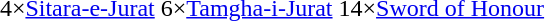<table style="margin: 0 auto; text-align: center">
<tr>
<td></td>
<td></td>
<td></td>
</tr>
<tr>
<td>4×<a href='#'>Sitara-e-Jurat</a></td>
<td>6×<a href='#'>Tamgha-i-Jurat</a></td>
<td>14×<a href='#'>Sword of Honour</a></td>
</tr>
</table>
